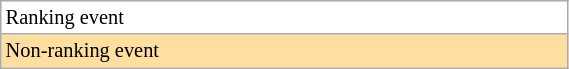<table class="wikitable" style="font-size:85%;" width=30%>
<tr bgcolor="#ffffff">
<td>Ranking event</td>
</tr>
<tr style="background:#ffdf9f;">
<td>Non-ranking event</td>
</tr>
</table>
